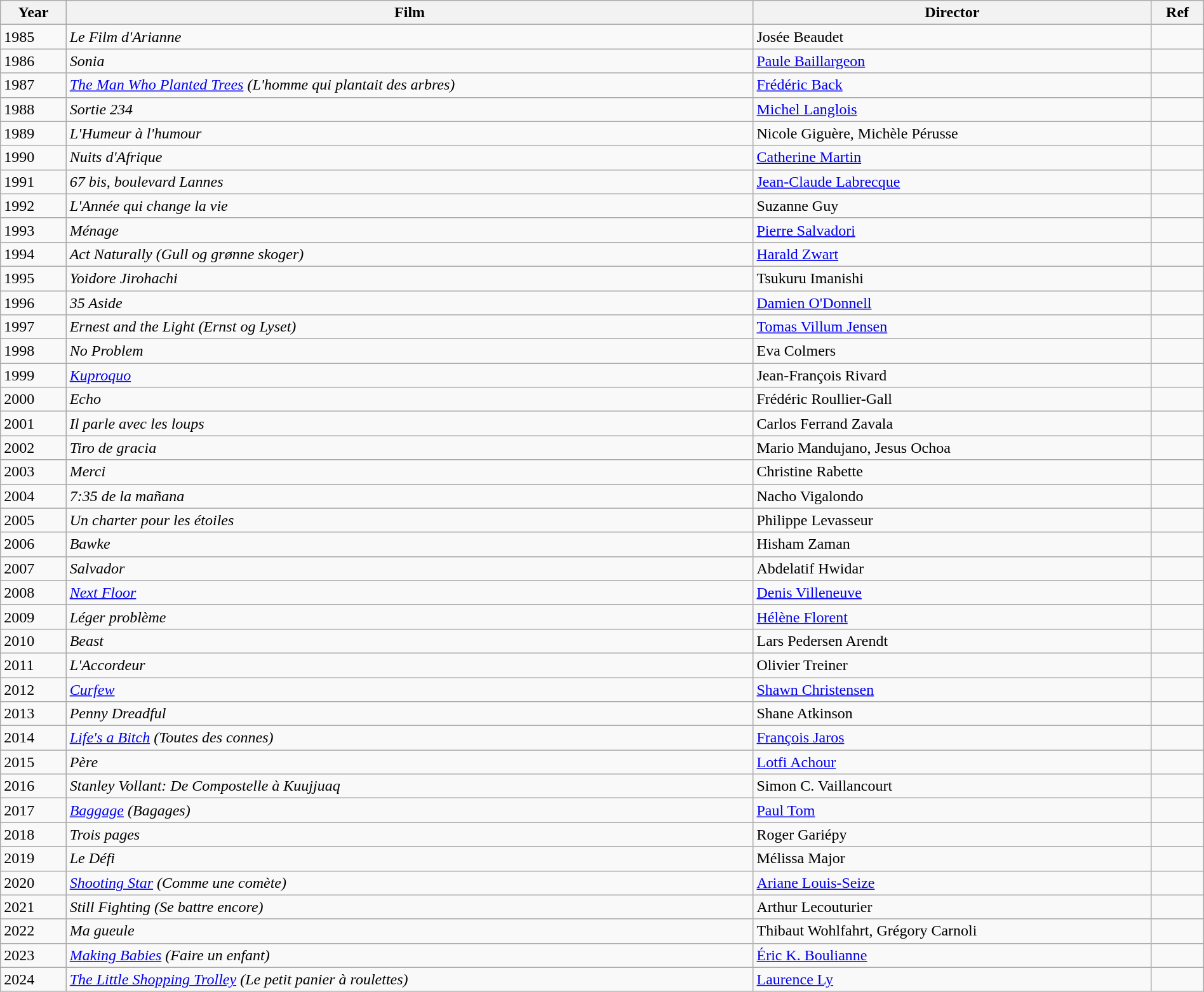<table class="wikitable sortable"  width=100%>
<tr>
<th>Year</th>
<th>Film</th>
<th>Director</th>
<th>Ref</th>
</tr>
<tr>
<td>1985</td>
<td><em>Le Film d'Arianne</em></td>
<td>Josée Beaudet</td>
<td></td>
</tr>
<tr>
<td>1986</td>
<td><em>Sonia</em></td>
<td><a href='#'>Paule Baillargeon</a></td>
<td></td>
</tr>
<tr>
<td>1987</td>
<td><em><a href='#'>The Man Who Planted Trees</a> (L'homme qui plantait des arbres)</em></td>
<td><a href='#'>Frédéric Back</a></td>
<td></td>
</tr>
<tr>
<td>1988</td>
<td><em>Sortie 234</em></td>
<td><a href='#'>Michel Langlois</a></td>
<td></td>
</tr>
<tr>
<td>1989</td>
<td><em>L'Humeur à l'humour</em></td>
<td>Nicole Giguère, Michèle Pérusse</td>
<td></td>
</tr>
<tr>
<td>1990</td>
<td><em>Nuits d'Afrique</em></td>
<td><a href='#'>Catherine Martin</a></td>
<td></td>
</tr>
<tr>
<td>1991</td>
<td><em>67 bis, boulevard Lannes</em></td>
<td><a href='#'>Jean-Claude Labrecque</a></td>
<td></td>
</tr>
<tr>
<td>1992</td>
<td><em>L'Année qui change la vie</em></td>
<td>Suzanne Guy</td>
<td></td>
</tr>
<tr>
<td>1993</td>
<td><em>Ménage</em></td>
<td><a href='#'>Pierre Salvadori</a></td>
<td></td>
</tr>
<tr>
<td>1994</td>
<td><em>Act Naturally (Gull og grønne skoger)</em></td>
<td><a href='#'>Harald Zwart</a></td>
<td></td>
</tr>
<tr>
<td>1995</td>
<td><em>Yoidore Jirohachi</em></td>
<td>Tsukuru Imanishi</td>
<td></td>
</tr>
<tr>
<td>1996</td>
<td><em>35 Aside</em></td>
<td><a href='#'>Damien O'Donnell</a></td>
<td></td>
</tr>
<tr>
<td>1997</td>
<td><em>Ernest and the Light (Ernst og Lyset)</em></td>
<td><a href='#'>Tomas Villum Jensen</a></td>
<td></td>
</tr>
<tr>
<td>1998</td>
<td><em>No Problem</em></td>
<td>Eva Colmers</td>
<td></td>
</tr>
<tr>
<td>1999</td>
<td><em><a href='#'>Kuproquo</a></em></td>
<td>Jean-François Rivard</td>
<td></td>
</tr>
<tr>
<td>2000</td>
<td><em>Echo</em></td>
<td>Frédéric Roullier-Gall</td>
<td></td>
</tr>
<tr>
<td>2001</td>
<td><em>Il parle avec les loups</em></td>
<td>Carlos Ferrand Zavala</td>
<td></td>
</tr>
<tr>
<td>2002</td>
<td><em>Tiro de gracia</em></td>
<td>Mario Mandujano, Jesus Ochoa</td>
<td></td>
</tr>
<tr>
<td>2003</td>
<td><em>Merci</em></td>
<td>Christine Rabette</td>
<td></td>
</tr>
<tr>
<td>2004</td>
<td><em>7:35 de la mañana</em></td>
<td>Nacho Vigalondo</td>
<td></td>
</tr>
<tr>
<td>2005</td>
<td><em>Un charter pour les étoiles</em></td>
<td>Philippe Levasseur</td>
<td></td>
</tr>
<tr>
<td>2006</td>
<td><em>Bawke</em></td>
<td>Hisham Zaman</td>
<td></td>
</tr>
<tr>
<td>2007</td>
<td><em>Salvador</em></td>
<td>Abdelatif Hwidar</td>
<td></td>
</tr>
<tr>
<td>2008</td>
<td><em><a href='#'>Next Floor</a></em></td>
<td><a href='#'>Denis Villeneuve</a></td>
<td></td>
</tr>
<tr>
<td>2009</td>
<td><em>Léger problème</em></td>
<td><a href='#'>Hélène Florent</a></td>
<td></td>
</tr>
<tr>
<td>2010</td>
<td><em>Beast</em></td>
<td>Lars Pedersen Arendt</td>
<td></td>
</tr>
<tr>
<td>2011</td>
<td><em>L'Accordeur</em></td>
<td>Olivier Treiner</td>
<td></td>
</tr>
<tr>
<td>2012</td>
<td><em><a href='#'>Curfew</a></em></td>
<td><a href='#'>Shawn Christensen</a></td>
<td></td>
</tr>
<tr>
<td>2013</td>
<td><em>Penny Dreadful</em></td>
<td>Shane Atkinson</td>
<td></td>
</tr>
<tr>
<td>2014</td>
<td><em><a href='#'>Life's a Bitch</a> (Toutes des connes)</em></td>
<td><a href='#'>François Jaros</a></td>
<td></td>
</tr>
<tr>
<td>2015</td>
<td><em>Père</em></td>
<td><a href='#'>Lotfi Achour</a></td>
<td></td>
</tr>
<tr>
<td>2016</td>
<td><em>Stanley Vollant: De Compostelle à Kuujjuaq</em></td>
<td>Simon C. Vaillancourt</td>
<td></td>
</tr>
<tr>
<td>2017</td>
<td><em><a href='#'>Baggage</a> (Bagages)</em></td>
<td><a href='#'>Paul Tom</a></td>
<td></td>
</tr>
<tr>
<td>2018</td>
<td><em>Trois pages</em></td>
<td>Roger Gariépy</td>
<td></td>
</tr>
<tr>
<td>2019</td>
<td><em>Le Défi</em></td>
<td>Mélissa Major</td>
<td></td>
</tr>
<tr>
<td>2020</td>
<td><em><a href='#'>Shooting Star</a> (Comme une comète)</em></td>
<td><a href='#'>Ariane Louis-Seize</a></td>
<td></td>
</tr>
<tr>
<td>2021</td>
<td><em>Still Fighting (Se battre encore)</em></td>
<td>Arthur Lecouturier</td>
<td></td>
</tr>
<tr>
<td>2022</td>
<td><em>Ma gueule</em></td>
<td>Thibaut Wohlfahrt, Grégory Carnoli</td>
<td></td>
</tr>
<tr>
<td>2023</td>
<td><em><a href='#'>Making Babies</a> (Faire un enfant)</em></td>
<td><a href='#'>Éric K. Boulianne</a></td>
<td></td>
</tr>
<tr>
<td>2024</td>
<td><em><a href='#'>The Little Shopping Trolley</a> (Le petit panier à roulettes)</em></td>
<td><a href='#'>Laurence Ly</a></td>
<td></td>
</tr>
</table>
